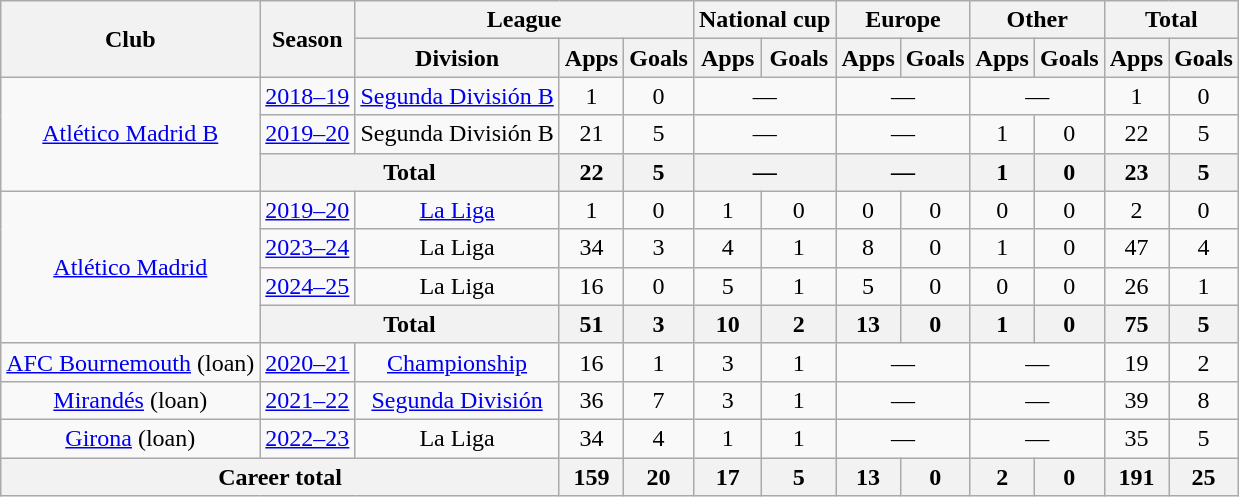<table class="wikitable" style="text-align:center">
<tr>
<th rowspan="2">Club</th>
<th rowspan="2">Season</th>
<th colspan="3">League</th>
<th colspan="2">National cup</th>
<th colspan="2">Europe</th>
<th colspan="2">Other</th>
<th colspan="2">Total</th>
</tr>
<tr>
<th>Division</th>
<th>Apps</th>
<th>Goals</th>
<th>Apps</th>
<th>Goals</th>
<th>Apps</th>
<th>Goals</th>
<th>Apps</th>
<th>Goals</th>
<th>Apps</th>
<th>Goals</th>
</tr>
<tr>
<td rowspan="3"><a href='#'>Atlético Madrid B</a></td>
<td><a href='#'>2018–19</a></td>
<td><a href='#'>Segunda División B</a></td>
<td>1</td>
<td>0</td>
<td colspan="2">—</td>
<td colspan="2">—</td>
<td colspan="2">—</td>
<td>1</td>
<td>0</td>
</tr>
<tr>
<td><a href='#'>2019–20</a></td>
<td>Segunda División B</td>
<td>21</td>
<td>5</td>
<td colspan="2">—</td>
<td colspan="2">—</td>
<td>1</td>
<td>0</td>
<td>22</td>
<td>5</td>
</tr>
<tr>
<th colspan="2">Total</th>
<th>22</th>
<th>5</th>
<th colspan="2">—</th>
<th colspan="2">—</th>
<th>1</th>
<th>0</th>
<th>23</th>
<th>5</th>
</tr>
<tr>
<td rowspan="4"><a href='#'>Atlético Madrid</a></td>
<td><a href='#'>2019–20</a></td>
<td><a href='#'>La Liga</a></td>
<td>1</td>
<td>0</td>
<td>1</td>
<td>0</td>
<td>0</td>
<td>0</td>
<td>0</td>
<td>0</td>
<td>2</td>
<td>0</td>
</tr>
<tr>
<td><a href='#'>2023–24</a></td>
<td>La Liga</td>
<td>34</td>
<td>3</td>
<td>4</td>
<td>1</td>
<td>8</td>
<td>0</td>
<td>1</td>
<td>0</td>
<td>47</td>
<td>4</td>
</tr>
<tr>
<td><a href='#'>2024–25</a></td>
<td>La Liga</td>
<td>16</td>
<td>0</td>
<td>5</td>
<td>1</td>
<td>5</td>
<td>0</td>
<td>0</td>
<td>0</td>
<td>26</td>
<td>1</td>
</tr>
<tr>
<th colspan="2">Total</th>
<th>51</th>
<th>3</th>
<th>10</th>
<th>2</th>
<th>13</th>
<th>0</th>
<th>1</th>
<th>0</th>
<th>75</th>
<th>5</th>
</tr>
<tr>
<td><a href='#'>AFC Bournemouth</a> (loan)</td>
<td><a href='#'>2020–21</a></td>
<td><a href='#'>Championship</a></td>
<td>16</td>
<td>1</td>
<td>3</td>
<td>1</td>
<td colspan="2">—</td>
<td colspan="2">—</td>
<td>19</td>
<td>2</td>
</tr>
<tr>
<td><a href='#'>Mirandés</a> (loan)</td>
<td><a href='#'>2021–22</a></td>
<td><a href='#'>Segunda División</a></td>
<td>36</td>
<td>7</td>
<td>3</td>
<td>1</td>
<td colspan="2">—</td>
<td colspan="2">—</td>
<td>39</td>
<td>8</td>
</tr>
<tr>
<td><a href='#'>Girona</a> (loan)</td>
<td><a href='#'>2022–23</a></td>
<td>La Liga</td>
<td>34</td>
<td>4</td>
<td>1</td>
<td>1</td>
<td colspan="2">—</td>
<td colspan="2">—</td>
<td>35</td>
<td>5</td>
</tr>
<tr>
<th colspan="3">Career total</th>
<th>159</th>
<th>20</th>
<th>17</th>
<th>5</th>
<th>13</th>
<th>0</th>
<th>2</th>
<th>0</th>
<th>191</th>
<th>25</th>
</tr>
</table>
